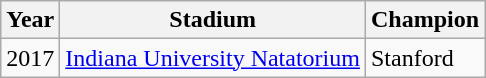<table class="wikitable">
<tr>
<th>Year</th>
<th>Stadium</th>
<th>Champion</th>
</tr>
<tr>
<td>2017</td>
<td><a href='#'>Indiana University Natatorium</a></td>
<td>Stanford</td>
</tr>
</table>
